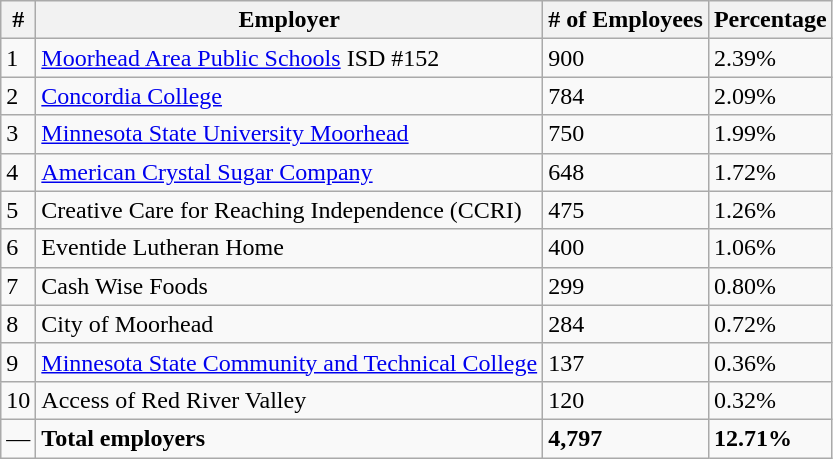<table class="wikitable">
<tr>
<th>#</th>
<th>Employer</th>
<th># of Employees</th>
<th>Percentage</th>
</tr>
<tr>
<td>1</td>
<td><a href='#'>Moorhead Area Public Schools</a> ISD #152</td>
<td>900</td>
<td>2.39%</td>
</tr>
<tr>
<td>2</td>
<td><a href='#'>Concordia College</a></td>
<td>784</td>
<td>2.09%</td>
</tr>
<tr>
<td>3</td>
<td><a href='#'>Minnesota State University Moorhead</a></td>
<td>750</td>
<td>1.99%</td>
</tr>
<tr>
<td>4</td>
<td><a href='#'>American Crystal Sugar Company</a></td>
<td>648</td>
<td>1.72%</td>
</tr>
<tr>
<td>5</td>
<td>Creative Care for Reaching Independence (CCRI)</td>
<td>475</td>
<td>1.26%</td>
</tr>
<tr>
<td>6</td>
<td>Eventide Lutheran Home</td>
<td>400</td>
<td>1.06%</td>
</tr>
<tr>
<td>7</td>
<td>Cash Wise Foods</td>
<td>299</td>
<td>0.80%</td>
</tr>
<tr>
<td>8</td>
<td>City of Moorhead</td>
<td>284</td>
<td>0.72%</td>
</tr>
<tr>
<td>9</td>
<td><a href='#'>Minnesota State Community and Technical College</a></td>
<td>137</td>
<td>0.36%</td>
</tr>
<tr>
<td>10</td>
<td>Access of Red River Valley</td>
<td>120</td>
<td>0.32%</td>
</tr>
<tr>
<td>—</td>
<td><strong>Total employers</strong></td>
<td><strong>4,797</strong></td>
<td><strong>12.71%</strong></td>
</tr>
</table>
